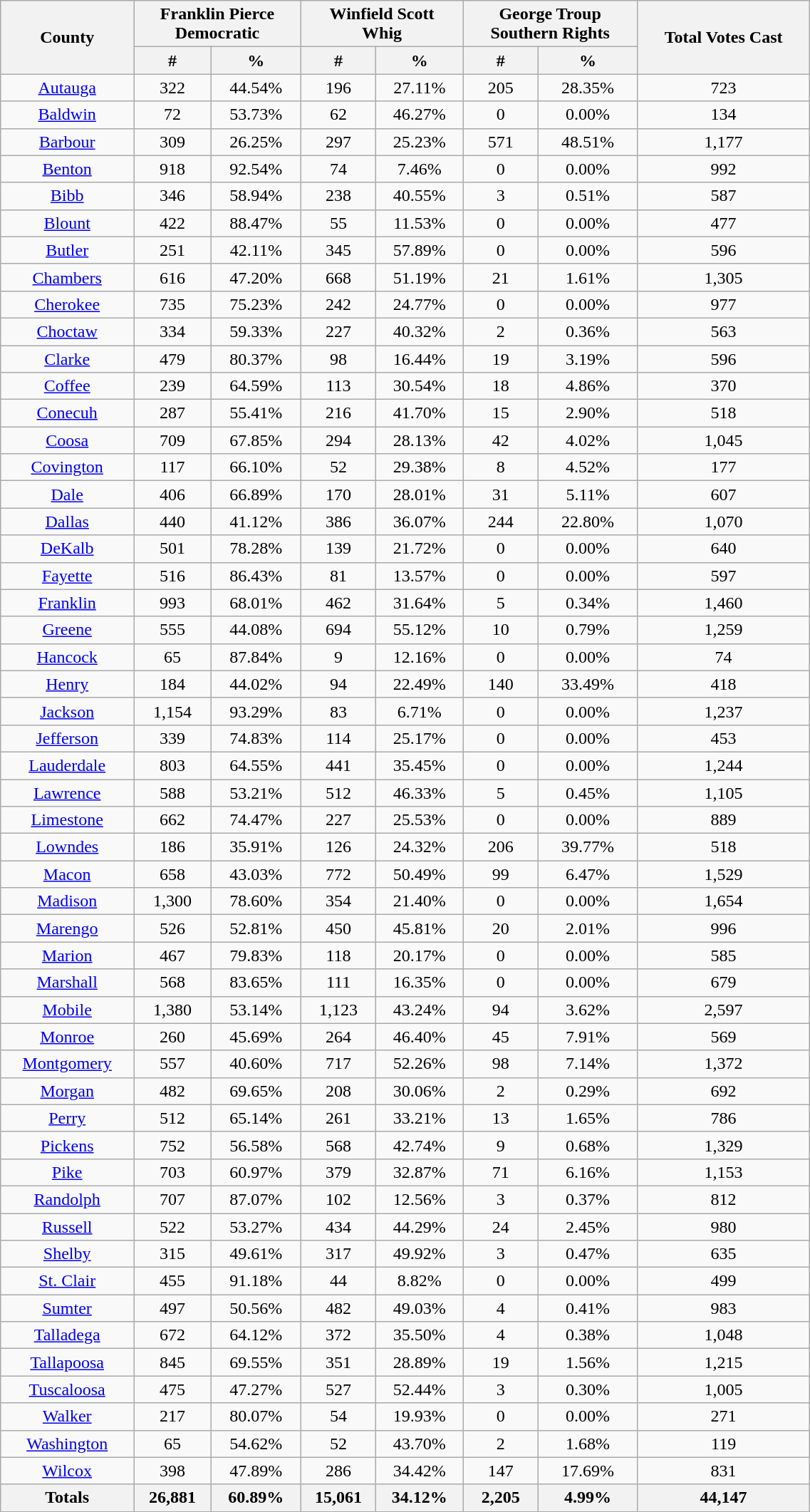<table class="wikitable sortable" width="60%">
<tr>
<th rowspan="2">County</th>
<th colspan="2">Franklin Pierce<br>Democratic</th>
<th colspan="2">Winfield Scott<br>Whig</th>
<th colspan="2">George Troup<br>Southern Rights</th>
<th rowspan="2">Total Votes Cast</th>
</tr>
<tr>
<th data-sort-type="number" style="text-align:center;">#</th>
<th data-sort-type="number" style="text-align:center;">%</th>
<th data-sort-type="number" style="text-align:center;">#</th>
<th data-sort-type="number" style="text-align:center;">%</th>
<th>#</th>
<th>%</th>
</tr>
<tr style="text-align:center;">
<td><a href='#'>Autauga</a></td>
<td>322</td>
<td>44.54%</td>
<td>196</td>
<td>27.11%</td>
<td>205</td>
<td>28.35%</td>
<td>723</td>
</tr>
<tr style="text-align:center;">
<td><a href='#'>Baldwin</a></td>
<td>72</td>
<td>53.73%</td>
<td>62</td>
<td>46.27%</td>
<td>0</td>
<td>0.00%</td>
<td>134</td>
</tr>
<tr style="text-align:center;">
<td><a href='#'>Barbour</a></td>
<td>309</td>
<td>26.25%</td>
<td>297</td>
<td>25.23%</td>
<td>571</td>
<td>48.51%</td>
<td>1,177</td>
</tr>
<tr style="text-align:center;">
<td><a href='#'>Benton</a></td>
<td>918</td>
<td>92.54%</td>
<td>74</td>
<td>7.46%</td>
<td>0</td>
<td>0.00%</td>
<td>992</td>
</tr>
<tr style="text-align:center;">
<td><a href='#'>Bibb</a></td>
<td>346</td>
<td>58.94%</td>
<td>238</td>
<td>40.55%</td>
<td>3</td>
<td>0.51%</td>
<td>587</td>
</tr>
<tr style="text-align:center;">
<td><a href='#'>Blount</a></td>
<td>422</td>
<td>88.47%</td>
<td>55</td>
<td>11.53%</td>
<td>0</td>
<td>0.00%</td>
<td>477</td>
</tr>
<tr style="text-align:center;">
<td><a href='#'>Butler</a></td>
<td>251</td>
<td>42.11%</td>
<td>345</td>
<td>57.89%</td>
<td>0</td>
<td>0.00%</td>
<td>596</td>
</tr>
<tr style="text-align:center;">
<td><a href='#'>Chambers</a></td>
<td>616</td>
<td>47.20%</td>
<td>668</td>
<td>51.19%</td>
<td>21</td>
<td>1.61%</td>
<td>1,305</td>
</tr>
<tr style="text-align:center;">
<td><a href='#'>Cherokee</a></td>
<td>735</td>
<td>75.23%</td>
<td>242</td>
<td>24.77%</td>
<td>0</td>
<td>0.00%</td>
<td>977</td>
</tr>
<tr style="text-align:center;">
<td><a href='#'>Choctaw</a></td>
<td>334</td>
<td>59.33%</td>
<td>227</td>
<td>40.32%</td>
<td>2</td>
<td>0.36%</td>
<td>563</td>
</tr>
<tr style="text-align:center;">
<td><a href='#'>Clarke</a></td>
<td>479</td>
<td>80.37%</td>
<td>98</td>
<td>16.44%</td>
<td>19</td>
<td>3.19%</td>
<td>596</td>
</tr>
<tr style="text-align:center;">
<td><a href='#'>Coffee</a></td>
<td>239</td>
<td>64.59%</td>
<td>113</td>
<td>30.54%</td>
<td>18</td>
<td>4.86%</td>
<td>370</td>
</tr>
<tr style="text-align:center;">
<td><a href='#'>Conecuh</a></td>
<td>287</td>
<td>55.41%</td>
<td>216</td>
<td>41.70%</td>
<td>15</td>
<td>2.90%</td>
<td>518</td>
</tr>
<tr style="text-align:center;">
<td><a href='#'>Coosa</a></td>
<td>709</td>
<td>67.85%</td>
<td>294</td>
<td>28.13%</td>
<td>42</td>
<td>4.02%</td>
<td>1,045</td>
</tr>
<tr style="text-align:center;">
<td><a href='#'>Covington</a></td>
<td>117</td>
<td>66.10%</td>
<td>52</td>
<td>29.38%</td>
<td>8</td>
<td>4.52%</td>
<td>177</td>
</tr>
<tr style="text-align:center;">
<td><a href='#'>Dale</a></td>
<td>406</td>
<td>66.89%</td>
<td>170</td>
<td>28.01%</td>
<td>31</td>
<td>5.11%</td>
<td>607</td>
</tr>
<tr style="text-align:center;">
<td><a href='#'>Dallas</a></td>
<td>440</td>
<td>41.12%</td>
<td>386</td>
<td>36.07%</td>
<td>244</td>
<td>22.80%</td>
<td>1,070</td>
</tr>
<tr style="text-align:center;">
<td><a href='#'>DeKalb</a></td>
<td>501</td>
<td>78.28%</td>
<td>139</td>
<td>21.72%</td>
<td>0</td>
<td>0.00%</td>
<td>640</td>
</tr>
<tr style="text-align:center;">
<td><a href='#'>Fayette</a></td>
<td>516</td>
<td>86.43%</td>
<td>81</td>
<td>13.57%</td>
<td>0</td>
<td>0.00%</td>
<td>597</td>
</tr>
<tr style="text-align:center;">
<td><a href='#'>Franklin</a></td>
<td>993</td>
<td>68.01%</td>
<td>462</td>
<td>31.64%</td>
<td>5</td>
<td>0.34%</td>
<td>1,460</td>
</tr>
<tr style="text-align:center;">
<td><a href='#'>Greene</a></td>
<td>555</td>
<td>44.08%</td>
<td>694</td>
<td>55.12%</td>
<td>10</td>
<td>0.79%</td>
<td>1,259</td>
</tr>
<tr style="text-align:center;">
<td><a href='#'>Hancock</a></td>
<td>65</td>
<td>87.84%</td>
<td>9</td>
<td>12.16%</td>
<td>0</td>
<td>0.00%</td>
<td>74</td>
</tr>
<tr style="text-align:center;">
<td><a href='#'>Henry</a></td>
<td>184</td>
<td>44.02%</td>
<td>94</td>
<td>22.49%</td>
<td>140</td>
<td>33.49%</td>
<td>418</td>
</tr>
<tr style="text-align:center;">
<td><a href='#'>Jackson</a></td>
<td>1,154</td>
<td>93.29%</td>
<td>83</td>
<td>6.71%</td>
<td>0</td>
<td>0.00%</td>
<td>1,237</td>
</tr>
<tr style="text-align:center;">
<td><a href='#'>Jefferson</a></td>
<td>339</td>
<td>74.83%</td>
<td>114</td>
<td>25.17%</td>
<td>0</td>
<td>0.00%</td>
<td>453</td>
</tr>
<tr style="text-align:center;">
<td><a href='#'>Lauderdale</a></td>
<td>803</td>
<td>64.55%</td>
<td>441</td>
<td>35.45%</td>
<td>0</td>
<td>0.00%</td>
<td>1,244</td>
</tr>
<tr style="text-align:center;">
<td><a href='#'>Lawrence</a></td>
<td>588</td>
<td>53.21%</td>
<td>512</td>
<td>46.33%</td>
<td>5</td>
<td>0.45%</td>
<td>1,105</td>
</tr>
<tr style="text-align:center;">
<td><a href='#'>Limestone</a></td>
<td>662</td>
<td>74.47%</td>
<td>227</td>
<td>25.53%</td>
<td>0</td>
<td>0.00%</td>
<td>889</td>
</tr>
<tr style="text-align:center;">
<td><a href='#'>Lowndes</a></td>
<td>186</td>
<td>35.91%</td>
<td>126</td>
<td>24.32%</td>
<td>206</td>
<td>39.77%</td>
<td>518</td>
</tr>
<tr style="text-align:center;">
<td><a href='#'>Macon</a></td>
<td>658</td>
<td>43.03%</td>
<td>772</td>
<td>50.49%</td>
<td>99</td>
<td>6.47%</td>
<td>1,529</td>
</tr>
<tr style="text-align:center;">
<td><a href='#'>Madison</a></td>
<td>1,300</td>
<td>78.60%</td>
<td>354</td>
<td>21.40%</td>
<td>0</td>
<td>0.00%</td>
<td>1,654</td>
</tr>
<tr style="text-align:center;">
<td><a href='#'>Marengo</a></td>
<td>526</td>
<td>52.81%</td>
<td>450</td>
<td>45.81%</td>
<td>20</td>
<td>2.01%</td>
<td>996</td>
</tr>
<tr style="text-align:center;">
<td><a href='#'>Marion</a></td>
<td>467</td>
<td>79.83%</td>
<td>118</td>
<td>20.17%</td>
<td>0</td>
<td>0.00%</td>
<td>585</td>
</tr>
<tr style="text-align:center;">
<td><a href='#'>Marshall</a></td>
<td>568</td>
<td>83.65%</td>
<td>111</td>
<td>16.35%</td>
<td>0</td>
<td>0.00%</td>
<td>679</td>
</tr>
<tr style="text-align:center;">
<td><a href='#'>Mobile</a></td>
<td>1,380</td>
<td>53.14%</td>
<td>1,123</td>
<td>43.24%</td>
<td>94</td>
<td>3.62%</td>
<td>2,597</td>
</tr>
<tr style="text-align:center;">
<td><a href='#'>Monroe</a></td>
<td>260</td>
<td>45.69%</td>
<td>264</td>
<td>46.40%</td>
<td>45</td>
<td>7.91%</td>
<td>569</td>
</tr>
<tr style="text-align:center;">
<td><a href='#'>Montgomery</a></td>
<td>557</td>
<td>40.60%</td>
<td>717</td>
<td>52.26%</td>
<td>98</td>
<td>7.14%</td>
<td>1,372</td>
</tr>
<tr style="text-align:center;">
<td><a href='#'>Morgan</a></td>
<td>482</td>
<td>69.65%</td>
<td>208</td>
<td>30.06%</td>
<td>2</td>
<td>0.29%</td>
<td>692</td>
</tr>
<tr style="text-align:center;">
<td><a href='#'>Perry</a></td>
<td>512</td>
<td>65.14%</td>
<td>261</td>
<td>33.21%</td>
<td>13</td>
<td>1.65%</td>
<td>786</td>
</tr>
<tr style="text-align:center;">
<td><a href='#'>Pickens</a></td>
<td>752</td>
<td>56.58%</td>
<td>568</td>
<td>42.74%</td>
<td>9</td>
<td>0.68%</td>
<td>1,329</td>
</tr>
<tr style="text-align:center;">
<td><a href='#'>Pike</a></td>
<td>703</td>
<td>60.97%</td>
<td>379</td>
<td>32.87%</td>
<td>71</td>
<td>6.16%</td>
<td>1,153</td>
</tr>
<tr style="text-align:center;">
<td><a href='#'>Randolph</a></td>
<td>707</td>
<td>87.07%</td>
<td>102</td>
<td>12.56%</td>
<td>3</td>
<td>0.37%</td>
<td>812</td>
</tr>
<tr style="text-align:center;">
<td><a href='#'>Russell</a></td>
<td>522</td>
<td>53.27%</td>
<td>434</td>
<td>44.29%</td>
<td>24</td>
<td>2.45%</td>
<td>980</td>
</tr>
<tr style="text-align:center;">
<td><a href='#'>Shelby</a></td>
<td>315</td>
<td>49.61%</td>
<td>317</td>
<td>49.92%</td>
<td>3</td>
<td>0.47%</td>
<td>635</td>
</tr>
<tr style="text-align:center;">
<td><a href='#'>St. Clair</a></td>
<td>455</td>
<td>91.18%</td>
<td>44</td>
<td>8.82%</td>
<td>0</td>
<td>0.00%</td>
<td>499</td>
</tr>
<tr style="text-align:center;">
<td><a href='#'>Sumter</a></td>
<td>497</td>
<td>50.56%</td>
<td>482</td>
<td>49.03%</td>
<td>4</td>
<td>0.41%</td>
<td>983</td>
</tr>
<tr style="text-align:center;">
<td><a href='#'>Talladega</a></td>
<td>672</td>
<td>64.12%</td>
<td>372</td>
<td>35.50%</td>
<td>4</td>
<td>0.38%</td>
<td>1,048</td>
</tr>
<tr style="text-align:center;">
<td><a href='#'>Tallapoosa</a></td>
<td>845</td>
<td>69.55%</td>
<td>351</td>
<td>28.89%</td>
<td>19</td>
<td>1.56%</td>
<td>1,215</td>
</tr>
<tr style="text-align:center;">
<td><a href='#'>Tuscaloosa</a></td>
<td>475</td>
<td>47.27%</td>
<td>527</td>
<td>52.44%</td>
<td>3</td>
<td>0.30%</td>
<td>1,005</td>
</tr>
<tr style="text-align:center;">
<td><a href='#'>Walker</a></td>
<td>217</td>
<td>80.07%</td>
<td>54</td>
<td>19.93%</td>
<td>0</td>
<td>0.00%</td>
<td>271</td>
</tr>
<tr style="text-align:center;">
<td><a href='#'>Washington</a></td>
<td>65</td>
<td>54.62%</td>
<td>52</td>
<td>43.70%</td>
<td>2</td>
<td>1.68%</td>
<td>119</td>
</tr>
<tr style="text-align:center;">
<td><a href='#'>Wilcox</a></td>
<td>398</td>
<td>47.89%</td>
<td>286</td>
<td>34.42%</td>
<td>147</td>
<td>17.69%</td>
<td>831</td>
</tr>
<tr>
<th>Totals</th>
<th>26,881</th>
<th>60.89%</th>
<th>15,061</th>
<th>34.12%</th>
<th>2,205</th>
<th>4.99%</th>
<th>44,147</th>
</tr>
</table>
